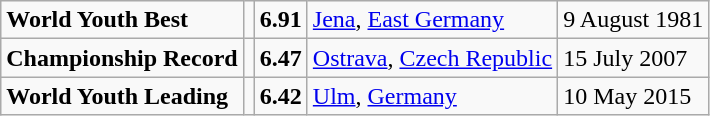<table class="wikitable">
<tr>
<td><strong>World Youth Best</strong></td>
<td></td>
<td><strong>6.91</strong></td>
<td><a href='#'>Jena</a>, <a href='#'>East Germany</a></td>
<td>9 August 1981</td>
</tr>
<tr>
<td><strong>Championship Record</strong></td>
<td></td>
<td><strong>6.47</strong></td>
<td><a href='#'>Ostrava</a>, <a href='#'>Czech Republic</a></td>
<td>15 July 2007</td>
</tr>
<tr>
<td><strong>World Youth Leading</strong></td>
<td></td>
<td><strong>6.42</strong></td>
<td><a href='#'>Ulm</a>, <a href='#'>Germany</a></td>
<td>10 May 2015</td>
</tr>
</table>
